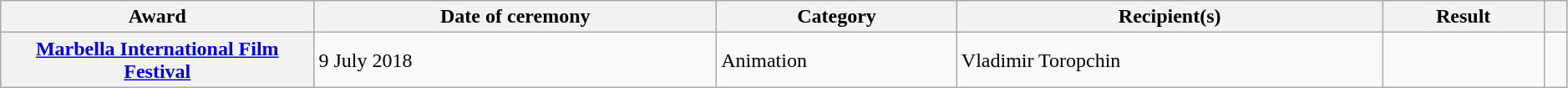<table class="wikitable sortable plainrowheaders" style="width: 99%">
<tr>
<th scope="col" style="width:20%;">Award</th>
<th scope="col">Date of ceremony</th>
<th scope="col">Category</th>
<th scope="col">Recipient(s)</th>
<th scope="col">Result</th>
<th scope="col" class="unsortable"></th>
</tr>
<tr>
<th rowspan="1" scope="row" style="text-align:center;"><a href='#'>Marbella International Film Festival</a></th>
<td rowspan="1">9 July 2018</td>
<td>Animation</td>
<td>Vladimir Toropchin</td>
<td></td>
<td rowspan="1" style="text-align:center;"></td>
</tr>
</table>
